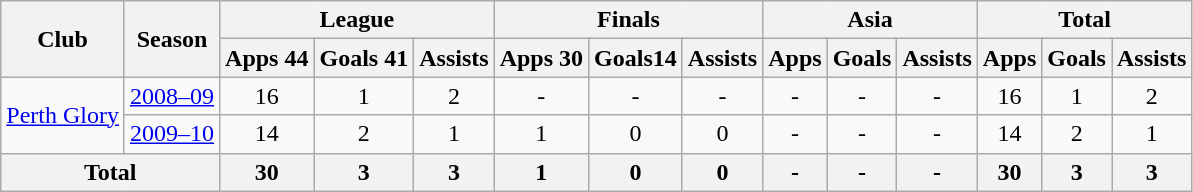<table class="wikitable" style="text-align: center;">
<tr>
<th rowspan=2>Club</th>
<th rowspan=2>Season</th>
<th colspan=3>League</th>
<th colspan=3>Finals</th>
<th colspan=3>Asia</th>
<th colspan=3>Total</th>
</tr>
<tr>
<th>Apps 44</th>
<th>Goals 41</th>
<th>Assists</th>
<th>Apps 30</th>
<th>Goals14</th>
<th>Assists</th>
<th>Apps</th>
<th>Goals</th>
<th>Assists</th>
<th>Apps</th>
<th>Goals</th>
<th>Assists</th>
</tr>
<tr>
<td rowspan=2 valign="center"><a href='#'>Perth Glory</a></td>
<td><a href='#'>2008–09</a></td>
<td>16</td>
<td>1</td>
<td>2</td>
<td>-</td>
<td>-</td>
<td>-</td>
<td>-</td>
<td>-</td>
<td>-</td>
<td>16</td>
<td>1</td>
<td>2</td>
</tr>
<tr>
<td><a href='#'>2009–10</a></td>
<td>14</td>
<td>2</td>
<td>1</td>
<td>1</td>
<td>0</td>
<td>0</td>
<td>-</td>
<td>-</td>
<td>-</td>
<td>14</td>
<td>2</td>
<td>1</td>
</tr>
<tr>
<th colspan=2>Total</th>
<th>30</th>
<th>3</th>
<th>3</th>
<th>1</th>
<th>0</th>
<th>0</th>
<th>-</th>
<th>-</th>
<th>-</th>
<th>30</th>
<th>3</th>
<th>3</th>
</tr>
</table>
